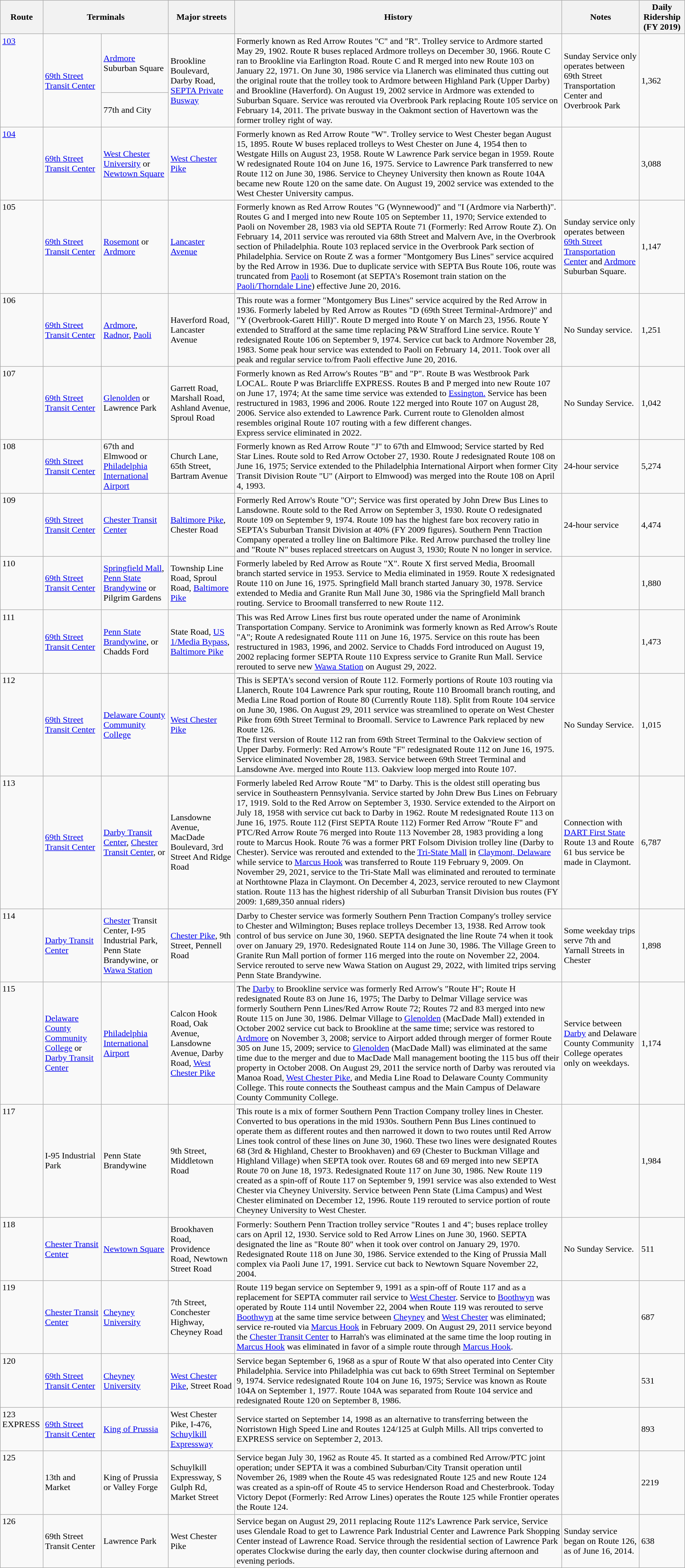<table class="wikitable sortable" sortable>
<tr>
<th>Route</th>
<th colspan=2>Terminals</th>
<th>Major streets</th>
<th>History</th>
<th>Notes</th>
<th>Daily Ridership (FY 2019)</th>
</tr>
<tr>
<td rowspan="2" valign="top"><div><a href='#'>103</a></div></td>
<td rowspan="2"><a href='#'>69th Street Transit Center</a></td>
<td><a href='#'>Ardmore</a> Suburban Square</td>
<td rowspan="2">Brookline Boulevard, Darby Road, <a href='#'>SEPTA Private Busway</a></td>
<td rowspan="2">Formerly known as Red Arrow Routes "C" and "R". Trolley service to Ardmore started May 29, 1902. Route R buses replaced Ardmore trolleys on December 30, 1966. Route C ran to Brookline via Earlington Road. Route C and R merged into new Route 103 on January 22, 1971. On June 30, 1986 service via Llanerch was eliminated thus cutting out the original route that the trolley took to Ardmore between Highland Park (Upper Darby) and Brookline (Haverford). On August 19, 2002 service in Ardmore was extended to Suburban Square. Service was rerouted via Overbrook Park replacing Route 105 service on February 14, 2011. The private busway in the Oakmont section of Havertown was the former trolley right of way.</td>
<td rowspan="2">Sunday Service only operates between 69th Street Transportation Center and Overbrook Park</td>
<td rowspan="2">1,362</td>
</tr>
<tr>
<td>77th and City</td>
</tr>
<tr>
<td valign=top><div><a href='#'>104</a></div></td>
<td><a href='#'>69th Street Transit Center</a></td>
<td><a href='#'>West Chester University</a> or <a href='#'>Newtown Square</a></td>
<td><a href='#'>West Chester Pike</a></td>
<td>Formerly known as Red Arrow Route "W". Trolley service to West Chester began August 15, 1895. Route W buses replaced trolleys to West Chester on June 4, 1954 then to Westgate Hills on August 23, 1958. Route W Lawrence Park service began in 1959. Route W redesignated Route 104 on June 16, 1975. Service to Lawrence Park transferred to new Route 112 on June 30, 1986. Service to Cheyney University then known as Route 104A became new Route 120 on the same date. On August 19, 2002 service was extended to the West Chester University campus.</td>
<td></td>
<td>3,088</td>
</tr>
<tr>
<td valign=top><div>105</div></td>
<td><a href='#'>69th Street Transit Center</a></td>
<td><a href='#'>Rosemont</a> or <a href='#'>Ardmore</a></td>
<td><a href='#'>Lancaster Avenue</a></td>
<td>Formerly known as Red Arrow Routes "G (Wynnewood)" and "I (Ardmore via Narberth)". Routes G and I merged into new Route 105 on September 11, 1970; Service extended to Paoli on November 28, 1983 via old SEPTA Route 71 (Formerly: Red Arrow Route Z). On February 14, 2011 service was rerouted via 68th Street and Malvern Ave, in the Overbrook section of Philadelphia.  Route 103 replaced service in the Overbrook Park section of Philadelphia. Service on Route Z was a former "Montgomery Bus Lines" service acquired by the Red Arrow in 1936.  Due to duplicate service with SEPTA Bus Route 106, route was truncated from <a href='#'>Paoli</a> to Rosemont (at SEPTA's Rosemont train station on the <a href='#'>Paoli/Thorndale Line</a>) effective June 20, 2016.</td>
<td>Sunday service only operates between <a href='#'>69th Street Transportation Center</a> and <a href='#'>Ardmore</a> Suburban Square.</td>
<td>1,147</td>
</tr>
<tr>
<td valign=top><div>106</div></td>
<td><a href='#'>69th Street Transit Center</a></td>
<td><a href='#'>Ardmore</a>, <a href='#'>Radnor</a>, <a href='#'>Paoli</a></td>
<td>Haverford Road, Lancaster Avenue</td>
<td>This route was a former "Montgomery Bus Lines" service acquired by the Red Arrow in 1936. Formerly labeled by Red Arrow as Routes "D (69th Street Terminal-Ardmore)" and "Y (Overbrook-Garett Hill)". Route D merged into Route Y on March 23, 1956. Route Y extended to Strafford at the same time replacing P&W Strafford Line service.  Route Y redesignated Route 106 on September 9, 1974.  Service cut back to Ardmore November 28, 1983. Some peak hour service was extended to Paoli on February 14, 2011. Took over all peak and regular service to/from Paoli effective June 20, 2016.</td>
<td>No Sunday service.</td>
<td>1,251</td>
</tr>
<tr>
<td valign=top><div>107</div></td>
<td><a href='#'>69th Street Transit Center</a></td>
<td><a href='#'>Glenolden</a> or Lawrence Park</td>
<td>Garrett Road, Marshall Road, Ashland Avenue, Sproul Road</td>
<td>Formerly known as Red Arrow's Routes "B" and "P". Route B was Westbrook Park LOCAL. Route P was Briarcliffe EXPRESS. Routes B and P merged into new Route 107 on June 17, 1974; At the same time service was extended to <a href='#'>Essington.</a> Service has been restructured in 1983, 1996 and 2006. Route 122 merged into Route 107 on August 28, 2006. Service also extended to Lawrence Park. Current route to Glenolden almost resembles original Route 107 routing with a few different changes.<br>Express service eliminated in 2022.</td>
<td>No Sunday Service.</td>
<td>1,042</td>
</tr>
<tr>
<td valign=top><div>108</div></td>
<td><a href='#'>69th Street Transit Center</a></td>
<td>67th and Elmwood or <a href='#'>Philadelphia International Airport</a></td>
<td>Church Lane, 65th Street, Bartram Avenue</td>
<td>Formerly known as Red Arrow Route "J" to 67th and Elmwood; Service started by Red Star Lines. Route sold to Red Arrow October 27, 1930. Route J redesignated Route 108 on June 16, 1975; Service extended to the Philadelphia International Airport when former City Transit Division Route "U" (Airport to Elmwood) was merged into the Route 108 on April 4, 1993.</td>
<td>24-hour service</td>
<td>5,274</td>
</tr>
<tr>
<td valign=top><div>109</div></td>
<td><a href='#'>69th Street Transit Center</a></td>
<td><a href='#'>Chester Transit Center</a></td>
<td><a href='#'>Baltimore Pike</a>, Chester Road</td>
<td>Formerly Red Arrow's Route "O"; Service was first operated by John Drew Bus Lines to Lansdowne. Route sold to the Red Arrow on September 3, 1930. Route O redesignated Route 109 on September 9, 1974. Route 109 has the highest fare box recovery ratio in SEPTA's Suburban Transit Division at 40% (FY 2009 figures). Southern Penn Traction Company operated a trolley line on Baltimore Pike. Red Arrow purchased the trolley line and "Route N" buses replaced streetcars on August 3, 1930; Route N no longer in service.</td>
<td>24-hour service</td>
<td>4,474</td>
</tr>
<tr>
<td valign=top><div>110</div></td>
<td><a href='#'>69th Street Transit Center</a></td>
<td><a href='#'>Springfield Mall</a>, <a href='#'>Penn State Brandywine</a> or Pilgrim Gardens</td>
<td>Township Line Road, Sproul Road, <a href='#'>Baltimore Pike</a></td>
<td>Formerly labeled by Red Arrow as Route "X". Route X first served Media, Broomall branch started service in 1953. Service to Media eliminated in 1959. Route X redesignated Route 110 on June 16, 1975. Springfield Mall branch started January 30, 1978. Service extended to Media and Granite Run Mall June 30, 1986 via the Springfield Mall branch routing. Service to Broomall transferred to new Route 112.</td>
<td></td>
<td>1,880</td>
</tr>
<tr>
<td valign=top><div>111</div></td>
<td><a href='#'>69th Street Transit Center</a></td>
<td><a href='#'>Penn State Brandywine</a>, or Chadds Ford</td>
<td>State Road, <a href='#'>US 1/Media Bypass</a>, <a href='#'>Baltimore Pike</a></td>
<td>This was Red Arrow Lines first bus route operated under the name of Aronimink Transportation Company. Service to Aronimink was formerly known as Red Arrow's Route "A"; Route A redesignated Route 111 on June 16, 1975. Service on this route has been restructured in 1983, 1996, and 2002. Service to Chadds Ford introduced on August 19, 2002 replacing former SEPTA Route 110 Express service to Granite Run Mall. Service rerouted to serve new <a href='#'>Wawa Station</a> on August 29, 2022.</td>
<td></td>
<td>1,473</td>
</tr>
<tr>
<td valign=top><div>112</div></td>
<td><a href='#'>69th Street Transit Center</a></td>
<td><a href='#'>Delaware County Community College</a></td>
<td><a href='#'>West Chester Pike</a></td>
<td>This is SEPTA's second version of Route 112. Formerly portions of Route 103 routing via Llanerch, Route 104 Lawrence Park spur routing, Route 110 Broomall branch routing, and Media Line Road portion of Route 80 (Currently Route 118). Split from Route 104 service on June 30, 1986. On August 29, 2011 service was streamlined to operate on West Chester Pike from 69th Street Terminal to Broomall. Service to Lawrence Park replaced by new Route 126.<br>The first version of Route 112 ran from 69th Street Terminal to the Oakview section of Upper Darby.  Formerly: Red Arrow's Route "F" redesignated Route 112 on June 16, 1975.  Service eliminated November 28, 1983. Service between 69th Street Terminal and Lansdowne Ave. merged into Route 113.  Oakview loop merged into Route 107.</td>
<td>No Sunday Service.</td>
<td>1,015</td>
</tr>
<tr>
<td valign=top><div>113</div></td>
<td><a href='#'>69th Street Transit Center</a></td>
<td><a href='#'>Darby Transit Center</a>, <a href='#'>Chester Transit Center</a>, or </td>
<td>Lansdowne Avenue, MacDade Boulevard, 3rd Street And Ridge Road</td>
<td>Formerly labeled Red Arrow Route "M" to Darby. This is the oldest still operating bus service in Southeastern Pennsylvania. Service started by John Drew Bus Lines on February 17, 1919. Sold to the Red Arrow on September 3, 1930. Service extended to the Airport on July 18, 1958 with service cut back to Darby in 1962. Route M redesignated Route 113 on June 16, 1975. Route 112 (First SEPTA Route 112) Former Red Arrow "Route F" and PTC/Red Arrow Route 76 merged into Route 113 November 28, 1983 providing a long route to Marcus Hook. Route 76 was a former PRT Folsom Division trolley line (Darby to Chester). Service was rerouted and extended to the <a href='#'>Tri-State Mall</a> in <a href='#'>Claymont, Delaware</a> while service to <a href='#'>Marcus Hook</a> was transferred to Route 119 February 9, 2009. On November 29, 2021, service to the Tri-State Mall was eliminated and rerouted to terminate at Northtowne Plaza in Claymont. On December 4, 2023, service rerouted to new Claymont station. Route 113 has the highest ridership of all Suburban Transit Division bus routes (FY 2009: 1,689,350 annual riders)</td>
<td>Connection with <a href='#'>DART First State</a> Route 13 and Route 61 bus service be made in Claymont.</td>
<td>6,787</td>
</tr>
<tr>
<td valign=top><div>114</div></td>
<td><a href='#'>Darby Transit Center</a></td>
<td><a href='#'>Chester</a> Transit Center, I-95 Industrial Park, Penn State Brandywine, or <a href='#'>Wawa Station</a></td>
<td><a href='#'>Chester Pike</a>, 9th Street, Pennell Road</td>
<td>Darby to Chester service was formerly Southern Penn Traction Company's trolley service to Chester and Wilmington; Buses replace trolleys December 13, 1938. Red Arrow took control of bus service on June 30, 1960. SEPTA designated the line Route 74 when it took over on January 29, 1970. Redesignated Route 114 on June 30, 1986. The Village Green to Granite Run Mall portion of former 116 merged into the route on November 22, 2004. Service rerouted to serve new Wawa Station on August 29, 2022, with limited trips serving Penn State Brandywine.</td>
<td>Some weekday trips serve 7th and Yarnall Streets in Chester</td>
<td>1,898</td>
</tr>
<tr>
<td valign=top><div>115</div></td>
<td><a href='#'>Delaware County Community College</a> or <a href='#'>Darby Transit Center</a></td>
<td><a href='#'>Philadelphia International Airport</a></td>
<td>Calcon Hook Road, Oak Avenue, Lansdowne Avenue, Darby Road, <a href='#'>West Chester Pike</a></td>
<td>The <a href='#'>Darby</a> to Brookline service was formerly Red Arrow's "Route H"; Route H redesignated Route 83 on June 16, 1975; The Darby to Delmar Village service was formerly Southern Penn Lines/Red Arrow Route 72; Routes 72 and 83 merged into new Route 115 on June 30, 1986. Delmar Village to <a href='#'>Glenolden</a> (MacDade Mall) extended in October 2002 service cut back to Brookline at the same time; service was restored to <a href='#'>Ardmore</a> on November 3, 2008; service to Airport added through merger of former Route 305 on June 15, 2009; service to <a href='#'>Glenolden</a> (MacDade Mall) was eliminated at the same time due to the merger and due to MacDade Mall management booting the 115 bus off their property in October 2008. On August 29, 2011 the service north of Darby was rerouted via Manoa Road, <a href='#'>West Chester Pike</a>, and Media Line Road to Delaware County Community College. This route connects the Southeast campus and the Main Campus of Delaware County Community College.</td>
<td>Service between <a href='#'>Darby</a> and Delaware County Community College operates only on weekdays.</td>
<td>1,174</td>
</tr>
<tr>
<td valign=top><div>117</div></td>
<td>I-95 Industrial Park</td>
<td>Penn State Brandywine</td>
<td>9th Street, Middletown Road</td>
<td>This route is a mix of former Southern Penn Traction Company trolley lines in Chester. Converted to bus operations in the mid 1930s. Southern Penn Bus Lines continued to operate them as different routes and then narrowed it down to two routes until Red Arrow Lines took control of these lines on June 30, 1960. These two lines were designated Routes 68 (3rd & Highland, Chester to Brookhaven) and 69 (Chester to Buckman Village and Highland Village) when SEPTA took over. Routes 68 and 69 merged into new SEPTA Route 70 on June 18, 1973. Redesignated Route 117 on June 30, 1986. New Route 119 created as a spin-off of Route 117 on September 9, 1991 service was also extended to West Chester via Cheyney University. Service between Penn State (Lima Campus) and West Chester eliminated on December 12, 1996. Route 119 rerouted to service portion of route Cheyney University to West Chester.</td>
<td></td>
<td>1,984</td>
</tr>
<tr>
<td valign=top><div>118</div></td>
<td><a href='#'>Chester Transit Center</a></td>
<td><a href='#'>Newtown Square</a></td>
<td>Brookhaven Road, Providence Road, Newtown Street Road</td>
<td>Formerly: Southern Penn Traction trolley service "Routes 1 and 4"; buses replace trolley cars on April 12, 1930. Service sold to Red Arrow Lines on June 30, 1960. SEPTA designated the line as "Route 80" when it took over control on January 29, 1970. Redesignated Route 118 on June 30, 1986. Service extended to the King of Prussia Mall complex via Paoli June 17, 1991. Service cut back to Newtown Square November 22, 2004.</td>
<td>No Sunday Service.</td>
<td>511</td>
</tr>
<tr>
<td valign=top><div>119</div></td>
<td><a href='#'>Chester Transit Center</a></td>
<td><a href='#'>Cheyney University</a></td>
<td>7th Street, Conchester Highway, Cheyney Road</td>
<td>Route 119 began service  on September 9, 1991 as a spin-off of Route 117 and as a replacement for SEPTA commuter rail service to <a href='#'>West Chester</a>. Service to <a href='#'>Boothwyn</a> was operated by Route 114 until November 22, 2004 when Route 119 was rerouted to serve <a href='#'>Boothwyn</a> at the same time service between <a href='#'>Cheyney</a> and <a href='#'>West Chester</a> was eliminated;  service re-routed via <a href='#'>Marcus Hook</a> in February 2009. On August 29, 2011 service beyond the <a href='#'>Chester Transit Center</a> to Harrah's was eliminated at the same time the loop routing in <a href='#'>Marcus Hook</a> was eliminated in favor of a simple route through <a href='#'>Marcus Hook</a>.</td>
<td></td>
<td>687</td>
</tr>
<tr>
<td valign=top><div>120</div></td>
<td><a href='#'>69th Street Transit Center</a></td>
<td><a href='#'>Cheyney University</a></td>
<td><a href='#'>West Chester Pike</a>, Street Road</td>
<td>Service began September 6, 1968 as a spur of Route W that also operated into Center City Philadelphia. Service into Philadelphia was cut back to 69th Street Terminal on September 9, 1974. Service redesignated Route 104 on June 16, 1975; Service was known as Route 104A on September 1, 1977. Route 104A was separated from Route 104 service and redesignated Route 120 on September 8, 1986.</td>
<td></td>
<td>531</td>
</tr>
<tr>
<td valign=top><div>123 EXPRESS</div></td>
<td><a href='#'>69th Street Transit Center</a></td>
<td><a href='#'>King of Prussia</a></td>
<td>West Chester Pike, I-476, <a href='#'>Schuylkill Expressway</a></td>
<td>Service started on September 14, 1998 as an alternative to transferring between the Norristown High Speed Line and Routes 124/125 at Gulph Mills. All trips converted to EXPRESS service on September 2, 2013.</td>
<td></td>
<td>893</td>
</tr>
<tr>
<td valign=top><div>125</div></td>
<td>13th and Market</td>
<td>King of Prussia or Valley Forge</td>
<td>Schuylkill Expressway, S Gulph Rd, Market Street</td>
<td>Service began July 30, 1962 as Route 45. It started as a combined Red Arrow/PTC joint operation; under SEPTA it was a combined Suburban/City Transit operation until November 26, 1989 when the Route 45 was redesignated Route 125 and new Route 124 was created as a spin-off of Route 45 to service Henderson Road and Chesterbrook. Today Victory Depot (Formerly: Red Arrow Lines) operates the Route 125 while Frontier operates the Route 124.</td>
<td></td>
<td>2219</td>
</tr>
<tr>
<td valign=top><div>126</div></td>
<td>69th Street Transit Center</td>
<td>Lawrence Park</td>
<td>West Chester Pike</td>
<td>Service began on August 29, 2011 replacing Route 112's Lawrence Park service, Service uses Glendale Road to get to Lawrence Park Industrial Center and Lawrence Park Shopping Center instead of Lawrence Road. Service through the residential section of Lawrence Park operates Clockwise during the early day, then counter clockwise during afternoon and evening periods.</td>
<td>Sunday service began on Route 126, as of June 16, 2014.</td>
<td>638</td>
</tr>
</table>
